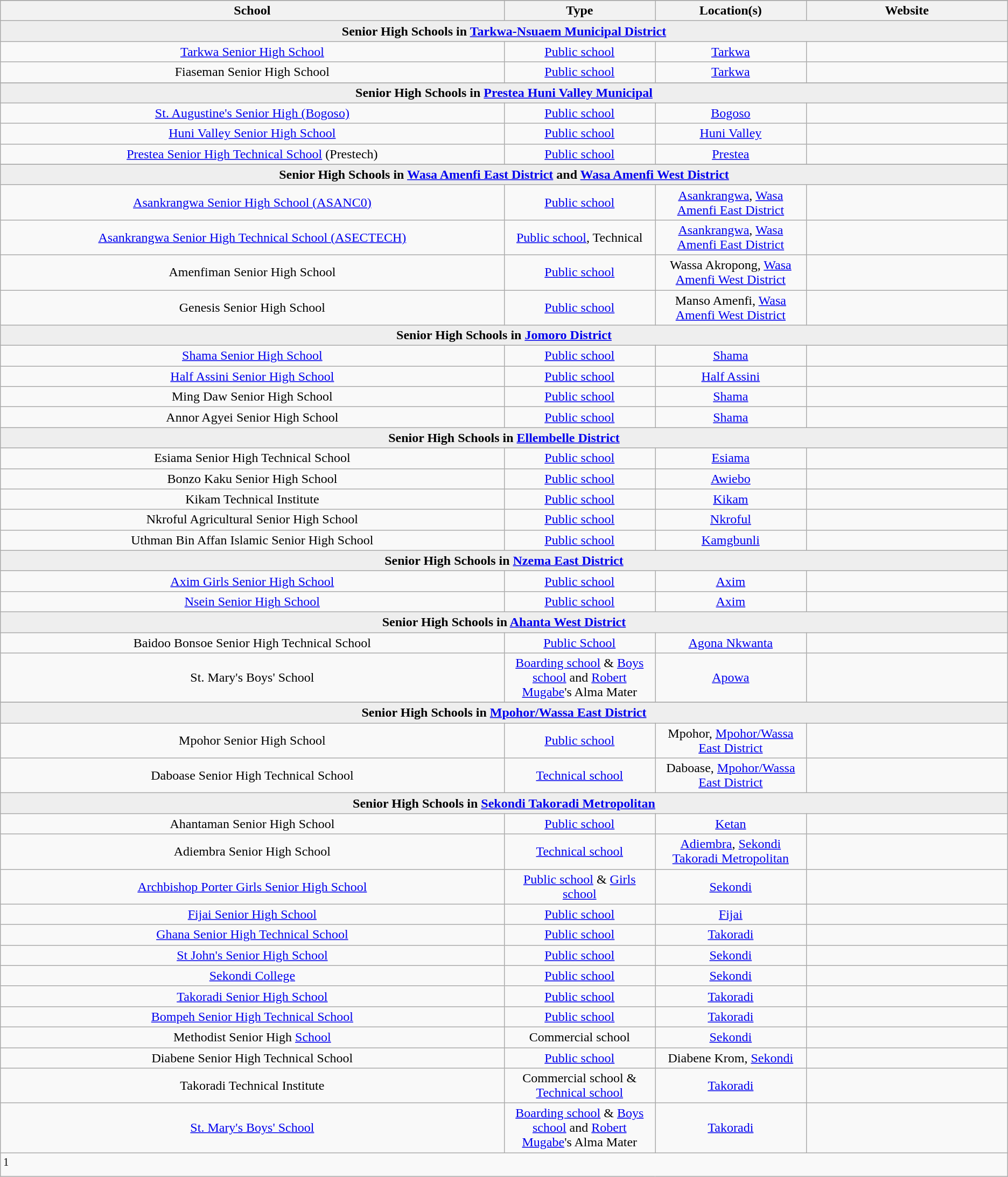<table class="wikitable sortable">
<tr>
</tr>
<tr>
<th style="width:50%;" class="unsortable">School</th>
<th style="width:15%;" class="unsortable">Type</th>
<th style="width:15%;" class="unsortable">Location(s)</th>
<th style="width:20%;" class="unsortable">Website</th>
</tr>
<tr style="background:#eee;">
<td style="text-align:center;" colspan=4><strong>Senior High Schools in <a href='#'>Tarkwa-Nsuaem Municipal District</a></strong></td>
</tr>
<tr>
<td align=center><a href='#'>Tarkwa Senior High School</a></td>
<td align=center><a href='#'>Public school</a></td>
<td align=center><a href='#'>Tarkwa</a></td>
<td></td>
</tr>
<tr>
<td align=center>Fiaseman Senior High School</td>
<td align=center><a href='#'>Public school</a></td>
<td align=center><a href='#'>Tarkwa</a></td>
<td></td>
</tr>
<tr>
</tr>
<tr style="background:#eee;">
<td style="text-align:center;" colspan=4><strong>Senior High Schools in <a href='#'>Prestea Huni Valley Municipal</a></strong></td>
</tr>
<tr>
<td align=center><a href='#'> St. Augustine's Senior High (Bogoso)</a></td>
<td align=center><a href='#'>Public school</a></td>
<td align=center><a href='#'>Bogoso</a></td>
<td></td>
</tr>
<tr>
<td align=center><a href='#'>Huni Valley Senior High School</a></td>
<td align=center><a href='#'>Public school</a></td>
<td align=center><a href='#'>Huni Valley</a></td>
<td></td>
</tr>
<tr>
<td align=center><a href='#'>Prestea Senior High Technical School</a> (Prestech)</td>
<td align=center><a href='#'>Public school</a></td>
<td align=center><a href='#'>Prestea</a></td>
<td></td>
</tr>
<tr>
</tr>
<tr style="background:#eee;">
<td style="text-align:center;" colspan=4><strong>Senior High Schools in <a href='#'>Wasa Amenfi East District</a> and <a href='#'>Wasa Amenfi West District</a></strong></td>
</tr>
<tr>
<td align=center><a href='#'>Asankrangwa Senior High School (ASANC0)</a></td>
<td align=center><a href='#'>Public school</a></td>
<td align=center><a href='#'>Asankrangwa</a>, <a href='#'>Wasa Amenfi East District</a></td>
<td></td>
</tr>
<tr>
<td align=center><a href='#'>Asankrangwa Senior High Technical School (ASECTECH)</a></td>
<td align=center><a href='#'>Public school</a>, Technical</td>
<td align=center><a href='#'>Asankrangwa</a>, <a href='#'>Wasa Amenfi East District</a></td>
<td></td>
</tr>
<tr>
<td align=center>Amenfiman Senior High School</td>
<td align=center><a href='#'>Public school</a></td>
<td align=center>Wassa Akropong, <a href='#'>Wasa Amenfi West District</a></td>
<td></td>
</tr>
<tr>
<td align=center>Genesis Senior High School</td>
<td align=center><a href='#'>Public school</a></td>
<td align=center>Manso Amenfi, <a href='#'>Wasa Amenfi West District</a></td>
<td></td>
</tr>
<tr style="background:#eee;">
<td style="text-align:center;" colspan=4><strong>Senior High Schools in <a href='#'>Jomoro District</a></strong></td>
</tr>
<tr>
<td align=center><a href='#'>Shama Senior High School</a></td>
<td align=center><a href='#'>Public school</a></td>
<td align=center><a href='#'>Shama</a></td>
<td></td>
</tr>
<tr>
<td align=center><a href='#'>Half Assini Senior High School</a></td>
<td align=center><a href='#'>Public school</a></td>
<td align=center><a href='#'>Half Assini</a></td>
<td></td>
</tr>
<tr>
<td align=center>Ming Daw Senior High School </td>
<td align=center><a href='#'>Public school</a></td>
<td align=center><a href='#'>Shama</a></td>
<td></td>
</tr>
<tr>
<td align=center>Annor Agyei Senior High School</td>
<td align=center><a href='#'>Public school</a></td>
<td align=center><a href='#'>Shama</a></td>
<td></td>
</tr>
<tr style="background:#eee;">
<td style="text-align:center;" colspan=4><strong>Senior High Schools in <a href='#'>Ellembelle District</a></strong></td>
</tr>
<tr>
<td align=center>Esiama Senior High Technical School</td>
<td align=center><a href='#'>Public school</a></td>
<td align=center><a href='#'>Esiama</a></td>
<td></td>
</tr>
<tr>
<td align=center>Bonzo Kaku Senior High School</td>
<td align=center><a href='#'>Public school</a></td>
<td align=center><a href='#'>Awiebo</a></td>
<td></td>
</tr>
<tr>
<td align=center>Kikam Technical Institute</td>
<td align=center><a href='#'>Public school</a></td>
<td align=center><a href='#'>Kikam</a></td>
<td></td>
</tr>
<tr>
<td align=center>Nkroful Agricultural Senior High School</td>
<td align=center><a href='#'>Public school</a></td>
<td align=center><a href='#'>Nkroful</a></td>
<td></td>
</tr>
<tr>
<td align=center>Uthman Bin Affan Islamic Senior High School</td>
<td align=center><a href='#'>Public school</a></td>
<td align=center><a href='#'>Kamgbunli</a></td>
<td></td>
</tr>
<tr style="background:#eee;">
<td style="text-align:center;" colspan=4><strong>Senior High Schools in <a href='#'>Nzema East District</a></strong></td>
</tr>
<tr>
<td align=center><a href='#'>Axim Girls Senior High School</a></td>
<td align=center><a href='#'>Public school</a></td>
<td align=center><a href='#'>Axim</a></td>
<td></td>
</tr>
<tr>
<td align=center><a href='#'>Nsein Senior High School</a></td>
<td align=center><a href='#'>Public school</a></td>
<td align=center><a href='#'>Axim</a></td>
<td></td>
</tr>
<tr style="background:#eee;">
<td style="text-align:center;" colspan=4><strong>Senior High Schools in <a href='#'>Ahanta West District</a></strong></td>
</tr>
<tr>
<td align=center>Baidoo Bonsoe Senior High Technical School</td>
<td align=center><a href='#'>Public School</a></td>
<td align=center><a href='#'>Agona Nkwanta</a></td>
<td></td>
</tr>
<tr>
<td align=center>St. Mary's Boys' School</td>
<td align=center><a href='#'>Boarding school</a> & <a href='#'>Boys school</a> and <a href='#'>Robert Mugabe</a>'s Alma Mater</td>
<td align=center><a href='#'>Apowa</a></td>
<td></td>
</tr>
<tr>
</tr>
<tr style="background:#eee;">
<td style="text-align:center;" colspan=4><strong>Senior High Schools in <a href='#'>Mpohor/Wassa East District</a></strong></td>
</tr>
<tr>
<td align=center>Mpohor Senior High School</td>
<td align=center><a href='#'>Public school</a></td>
<td align=center>Mpohor, <a href='#'>Mpohor/Wassa East District</a></td>
<td></td>
</tr>
<tr>
<td align=center>Daboase Senior High Technical School</td>
<td align=center><a href='#'>Technical school</a></td>
<td align=center>Daboase, <a href='#'>Mpohor/Wassa East District</a></td>
<td></td>
</tr>
<tr style="background:#eee;">
<td style="text-align:center;" colspan=4><strong>Senior High Schools in <a href='#'>Sekondi Takoradi Metropolitan</a></strong></td>
</tr>
<tr>
<td align=center>Ahantaman Senior High School</td>
<td align=center><a href='#'>Public school</a></td>
<td align=center><a href='#'>Ketan</a></td>
<td></td>
</tr>
<tr>
<td align=center>Adiembra Senior High School</td>
<td align=center><a href='#'>Technical school</a></td>
<td align=center><a href='#'>Adiembra</a>, <a href='#'>Sekondi Takoradi Metropolitan</a></td>
<td></td>
</tr>
<tr>
<td align=center><a href='#'>Archbishop Porter Girls Senior High School</a></td>
<td align=center><a href='#'>Public school</a> & <a href='#'>Girls school</a></td>
<td align=center><a href='#'>Sekondi</a></td>
<td></td>
</tr>
<tr>
<td align=center><a href='#'>Fijai Senior High School</a></td>
<td align=center><a href='#'>Public school</a></td>
<td align=center><a href='#'>Fijai</a></td>
<td></td>
</tr>
<tr>
<td align=center><a href='#'>Ghana Senior High Technical School</a></td>
<td align=center><a href='#'>Public school</a></td>
<td align=center><a href='#'>Takoradi</a></td>
<td></td>
</tr>
<tr>
<td align=center><a href='#'>St John's Senior High School</a></td>
<td align=center><a href='#'>Public school</a></td>
<td align=center><a href='#'>Sekondi</a></td>
<td></td>
</tr>
<tr>
<td align=center><a href='#'>Sekondi College</a> </td>
<td align=center><a href='#'>Public school</a></td>
<td align=center><a href='#'>Sekondi</a></td>
<td></td>
</tr>
<tr>
<td align=center><a href='#'>Takoradi Senior High School</a> </td>
<td align=center><a href='#'>Public school</a></td>
<td align=center><a href='#'>Takoradi</a></td>
<td></td>
</tr>
<tr>
<td align=center><a href='#'>Bompeh Senior High Technical School</a></td>
<td align=center><a href='#'>Public school</a></td>
<td align=center><a href='#'>Takoradi</a></td>
<td></td>
</tr>
<tr>
<td align=center>Methodist Senior High <a href='#'>School</a></td>
<td align=center>Commercial school</td>
<td align=center><a href='#'>Sekondi</a></td>
<td></td>
</tr>
<tr>
<td align=center>Diabene Senior High Technical School</td>
<td align=center><a href='#'>Public school</a></td>
<td align=center>Diabene Krom, <a href='#'>Sekondi</a></td>
<td></td>
</tr>
<tr>
<td align=center>Takoradi Technical Institute</td>
<td align=center>Commercial school & <a href='#'>Technical school</a></td>
<td align=center><a href='#'>Takoradi</a></td>
<td></td>
</tr>
<tr>
<td align=center><a href='#'>St. Mary's Boys' School</a></td>
<td align=center><a href='#'>Boarding school</a> & <a href='#'>Boys school</a> and <a href='#'>Robert Mugabe</a>'s Alma Mater</td>
<td align=center><a href='#'>Takoradi</a></td>
<td></td>
</tr>
<tr>
<td colspan=4><span></span><sup>1</sup></td>
</tr>
</table>
